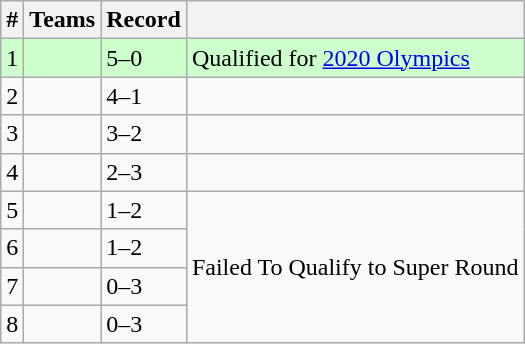<table class="wikitable">
<tr>
<th>#</th>
<th>Teams</th>
<th>Record</th>
<th></th>
</tr>
<tr bgcolor=ccffcc>
<td>1</td>
<td></td>
<td>5–0</td>
<td>Qualified for <a href='#'>2020 Olympics</a></td>
</tr>
<tr>
<td>2</td>
<td></td>
<td>4–1</td>
<td></td>
</tr>
<tr>
<td>3</td>
<td></td>
<td>3–2</td>
<td></td>
</tr>
<tr>
<td>4</td>
<td></td>
<td>2–3</td>
<td></td>
</tr>
<tr>
<td>5</td>
<td></td>
<td>1–2</td>
<td rowspan="4">Failed To Qualify to Super Round</td>
</tr>
<tr>
<td>6</td>
<td></td>
<td>1–2</td>
</tr>
<tr>
<td>7</td>
<td></td>
<td>0–3</td>
</tr>
<tr>
<td>8</td>
<td></td>
<td>0–3</td>
</tr>
</table>
